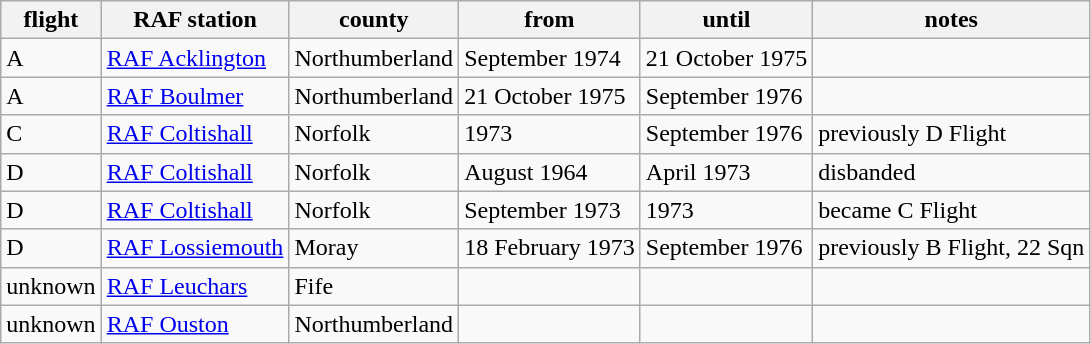<table class=wikitable>
<tr>
<th>flight</th>
<th>RAF station</th>
<th>county</th>
<th>from</th>
<th>until</th>
<th>notes</th>
</tr>
<tr>
<td>A</td>
<td><a href='#'>RAF Acklington</a></td>
<td>Northumberland</td>
<td>September 1974</td>
<td>21 October 1975</td>
<td></td>
</tr>
<tr>
<td>A</td>
<td><a href='#'>RAF Boulmer</a></td>
<td>Northumberland</td>
<td>21 October 1975</td>
<td>September 1976</td>
<td></td>
</tr>
<tr>
<td>C</td>
<td><a href='#'>RAF Coltishall</a></td>
<td>Norfolk</td>
<td>1973</td>
<td>September 1976</td>
<td>previously D Flight</td>
</tr>
<tr>
<td>D</td>
<td><a href='#'>RAF Coltishall</a></td>
<td>Norfolk</td>
<td>August 1964</td>
<td>April 1973</td>
<td>disbanded</td>
</tr>
<tr>
<td>D</td>
<td><a href='#'>RAF Coltishall</a></td>
<td>Norfolk</td>
<td>September 1973</td>
<td>1973</td>
<td>became C Flight</td>
</tr>
<tr>
<td>D</td>
<td><a href='#'>RAF Lossiemouth</a></td>
<td>Moray</td>
<td>18 February 1973</td>
<td>September 1976</td>
<td>previously B Flight, 22 Sqn</td>
</tr>
<tr>
<td>unknown</td>
<td><a href='#'>RAF Leuchars</a></td>
<td>Fife</td>
<td></td>
<td></td>
<td></td>
</tr>
<tr>
<td>unknown</td>
<td><a href='#'>RAF Ouston</a></td>
<td>Northumberland</td>
<td></td>
<td></td>
<td></td>
</tr>
</table>
